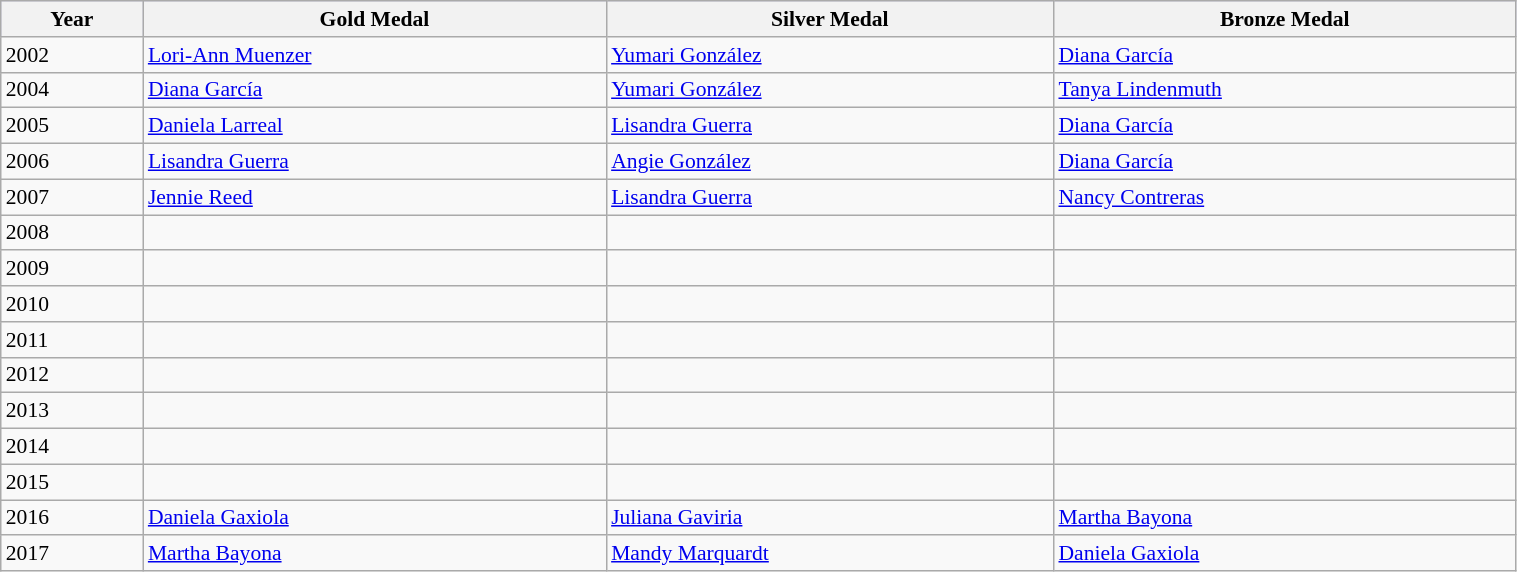<table class="wikitable"  style="font-size:90%; width:80%;">
<tr style="background:#ccf;">
<th>Year</th>
<th> <strong>Gold Medal</strong></th>
<th> <strong>Silver Medal</strong></th>
<th> <strong>Bronze Medal</strong></th>
</tr>
<tr>
<td>2002</td>
<td> <a href='#'>Lori-Ann Muenzer</a></td>
<td> <a href='#'>Yumari González</a></td>
<td> <a href='#'>Diana García</a></td>
</tr>
<tr>
<td>2004</td>
<td> <a href='#'>Diana García</a></td>
<td> <a href='#'>Yumari González</a></td>
<td> <a href='#'>Tanya Lindenmuth</a></td>
</tr>
<tr>
<td>2005</td>
<td> <a href='#'>Daniela Larreal</a></td>
<td> <a href='#'>Lisandra Guerra</a></td>
<td> <a href='#'>Diana García</a></td>
</tr>
<tr>
<td>2006</td>
<td> <a href='#'>Lisandra Guerra</a></td>
<td> <a href='#'>Angie González</a></td>
<td> <a href='#'>Diana García</a></td>
</tr>
<tr>
<td>2007</td>
<td> <a href='#'>Jennie Reed</a></td>
<td> <a href='#'>Lisandra Guerra</a></td>
<td> <a href='#'>Nancy Contreras</a></td>
</tr>
<tr>
<td>2008</td>
<td></td>
<td></td>
<td></td>
</tr>
<tr>
<td>2009</td>
<td></td>
<td></td>
<td></td>
</tr>
<tr>
<td>2010</td>
<td></td>
<td></td>
<td></td>
</tr>
<tr>
<td>2011</td>
<td></td>
<td></td>
<td></td>
</tr>
<tr>
<td>2012</td>
<td></td>
<td></td>
<td></td>
</tr>
<tr>
<td>2013</td>
<td></td>
<td></td>
<td></td>
</tr>
<tr>
<td>2014</td>
<td></td>
<td></td>
<td></td>
</tr>
<tr>
<td>2015</td>
<td></td>
<td></td>
<td></td>
</tr>
<tr>
<td>2016</td>
<td> <a href='#'>Daniela Gaxiola</a></td>
<td> <a href='#'>Juliana Gaviria</a></td>
<td> <a href='#'>Martha Bayona</a></td>
</tr>
<tr>
<td>2017</td>
<td> <a href='#'>Martha Bayona</a></td>
<td> <a href='#'>Mandy Marquardt</a></td>
<td> <a href='#'>Daniela Gaxiola</a></td>
</tr>
</table>
